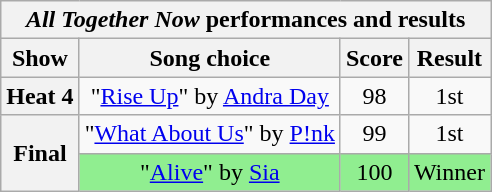<table class="wikitable collapsible" style="text-align:center;">
<tr>
<th colspan="5"><em>All Together Now</em> performances and results</th>
</tr>
<tr>
<th style="text-align:centre;">Show</th>
<th style="text-align:centre;">Song choice</th>
<th style="text-align:centre;">Score</th>
<th style="text-align:centre;">Result</th>
</tr>
<tr>
<th>Heat 4</th>
<td>"<a href='#'>Rise Up</a>" by <a href='#'>Andra Day</a></td>
<td>98</td>
<td>1st</td>
</tr>
<tr>
<th rowspan="2">Final</th>
<td>"<a href='#'>What About Us</a>" by <a href='#'>P!nk</a></td>
<td>99</td>
<td>1st</td>
</tr>
<tr style="background:lightgreen;">
<td>"<a href='#'>Alive</a>" by <a href='#'>Sia</a></td>
<td>100</td>
<td>Winner</td>
</tr>
</table>
